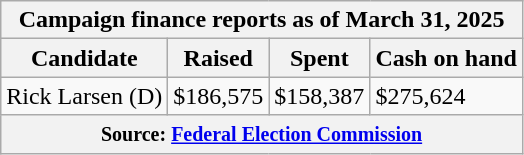<table class="wikitable sortable">
<tr>
<th colspan=4>Campaign finance reports as of March 31, 2025</th>
</tr>
<tr style="text-align:center;">
<th>Candidate</th>
<th>Raised</th>
<th>Spent</th>
<th>Cash on hand</th>
</tr>
<tr>
<td>Rick Larsen (D)</td>
<td>$186,575</td>
<td>$158,387</td>
<td>$275,624</td>
</tr>
<tr>
<th colspan="4"><small>Source: <a href='#'>Federal Election Commission</a></small></th>
</tr>
</table>
